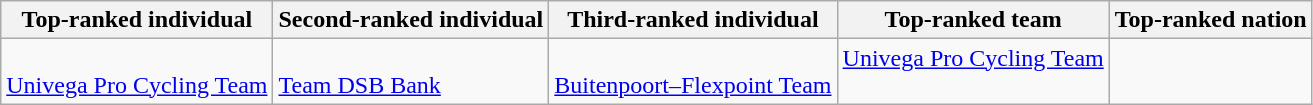<table class="wikitable">
<tr>
<th>Top-ranked individual</th>
<th>Second-ranked individual</th>
<th>Third-ranked individual</th>
<th>Top-ranked team</th>
<th>Top-ranked nation</th>
</tr>
<tr valign="top">
<td align=left><br><span><a href='#'>Univega Pro Cycling Team</a></span></td>
<td align=left><br><span><a href='#'>Team DSB Bank</a></span></td>
<td align=left><br><span><a href='#'>Buitenpoort–Flexpoint Team</a></span></td>
<td><a href='#'>Univega Pro Cycling Team</a></td>
<td></td>
</tr>
</table>
